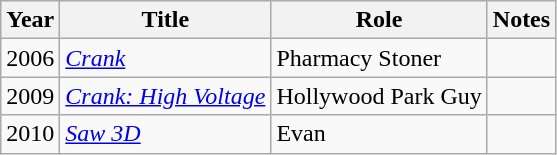<table class="wikitable sortable">
<tr>
<th>Year</th>
<th>Title</th>
<th>Role</th>
<th class="unsortable">Notes</th>
</tr>
<tr>
<td>2006</td>
<td><em><a href='#'>Crank</a></em></td>
<td>Pharmacy Stoner</td>
<td></td>
</tr>
<tr>
<td>2009</td>
<td><em><a href='#'>Crank: High Voltage</a></em></td>
<td>Hollywood Park Guy</td>
<td></td>
</tr>
<tr>
<td>2010</td>
<td><em><a href='#'>Saw 3D</a></em></td>
<td>Evan</td>
<td></td>
</tr>
</table>
